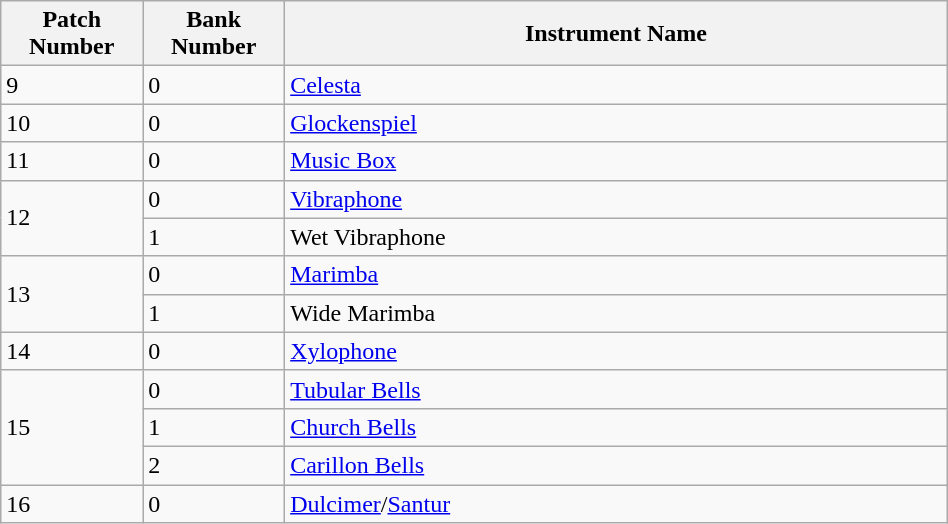<table width="50%" class="wikitable">
<tr>
<th width="15%">Patch Number</th>
<th width="15%">Bank Number</th>
<th width="70%">Instrument Name</th>
</tr>
<tr>
<td>9</td>
<td>0</td>
<td><a href='#'>Celesta</a></td>
</tr>
<tr>
<td>10</td>
<td>0</td>
<td><a href='#'>Glockenspiel</a></td>
</tr>
<tr>
<td>11</td>
<td>0</td>
<td><a href='#'>Music Box</a></td>
</tr>
<tr>
<td rowspan=2>12</td>
<td>0</td>
<td><a href='#'>Vibraphone</a></td>
</tr>
<tr>
<td>1</td>
<td>Wet Vibraphone</td>
</tr>
<tr>
<td rowspan=2>13</td>
<td>0</td>
<td><a href='#'>Marimba</a></td>
</tr>
<tr>
<td>1</td>
<td>Wide Marimba</td>
</tr>
<tr>
<td>14</td>
<td>0</td>
<td><a href='#'>Xylophone</a></td>
</tr>
<tr>
<td rowspan=3>15</td>
<td>0</td>
<td><a href='#'>Tubular Bells</a></td>
</tr>
<tr>
<td>1</td>
<td><a href='#'>Church Bells</a></td>
</tr>
<tr>
<td>2</td>
<td><a href='#'>Carillon Bells</a></td>
</tr>
<tr>
<td>16</td>
<td>0</td>
<td><a href='#'>Dulcimer</a>/<a href='#'>Santur</a></td>
</tr>
</table>
